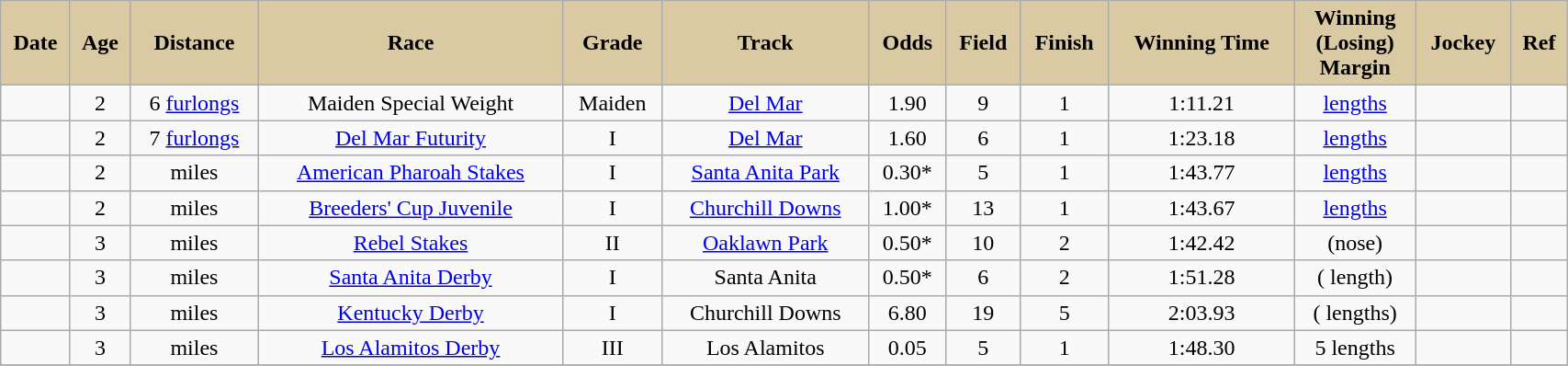<table class = "wikitable sortable" style="text-align:center; width:90%">
<tr>
<th scope="col" style="background:#dacaa4;">Date</th>
<th scope="col" style="background:#dacaa4">Age</th>
<th scope="col" style="background:#dacaa4;">Distance</th>
<th scope="col" style="background:#dacaa4;">Race</th>
<th scope="col" style="background:#dacaa4;">Grade</th>
<th scope="col" style="background:#dacaa4;">Track</th>
<th scope="col" style="background:#dacaa4;">Odds</th>
<th scope="col" style="background:#dacaa4;">Field</th>
<th scope="col" style="background:#dacaa4;">Finish</th>
<th scope="col" style="background:#dacaa4;">Winning Time</th>
<th scope="col" style="background:#dacaa4;">Winning<br>(Losing)<br>Margin</th>
<th scope="col" style="background:#dacaa4;">Jockey</th>
<th scope="col" class="unsortable" style="background:#dacaa4;">Ref</th>
</tr>
<tr>
<td></td>
<td>2</td>
<td> 6 <a href='#'>furlongs</a></td>
<td>Maiden Special Weight</td>
<td>Maiden</td>
<td><a href='#'>Del Mar</a></td>
<td>1.90</td>
<td>9</td>
<td>1</td>
<td>1:11.21</td>
<td> <a href='#'>lengths</a></td>
<td></td>
<td></td>
</tr>
<tr>
<td></td>
<td>2</td>
<td> 7 <a href='#'>furlongs</a></td>
<td><a href='#'>Del Mar Futurity</a></td>
<td>I</td>
<td><a href='#'>Del Mar</a></td>
<td>1.60</td>
<td>6</td>
<td>1</td>
<td>1:23.18</td>
<td> <a href='#'>lengths</a></td>
<td></td>
<td></td>
</tr>
<tr>
<td></td>
<td>2</td>
<td>  miles</td>
<td><a href='#'>American Pharoah Stakes</a></td>
<td>I</td>
<td><a href='#'>Santa Anita Park</a></td>
<td>0.30*</td>
<td>5</td>
<td>1</td>
<td>1:43.77</td>
<td> <a href='#'>lengths</a></td>
<td></td>
<td></td>
</tr>
<tr>
<td></td>
<td>2</td>
<td>  miles</td>
<td><a href='#'>Breeders' Cup Juvenile</a></td>
<td>I</td>
<td><a href='#'>Churchill Downs</a></td>
<td>1.00*</td>
<td>13</td>
<td>1</td>
<td>1:43.67</td>
<td> <a href='#'>lengths</a></td>
<td></td>
<td></td>
</tr>
<tr>
<td></td>
<td>3</td>
<td>  miles</td>
<td><a href='#'>Rebel Stakes</a></td>
<td>II</td>
<td><a href='#'>Oaklawn Park</a></td>
<td>0.50*</td>
<td>10</td>
<td>2</td>
<td>1:42.42</td>
<td>(nose)</td>
<td></td>
<td></td>
</tr>
<tr>
<td></td>
<td>3</td>
<td>  miles</td>
<td><a href='#'>Santa Anita Derby</a></td>
<td>I</td>
<td>Santa Anita</td>
<td>0.50*</td>
<td>6</td>
<td>2</td>
<td>1:51.28</td>
<td>( length)</td>
<td></td>
<td></td>
</tr>
<tr>
<td></td>
<td>3</td>
<td>  miles</td>
<td><a href='#'>Kentucky Derby</a></td>
<td>I</td>
<td>Churchill Downs</td>
<td>6.80</td>
<td>19</td>
<td>5</td>
<td>2:03.93</td>
<td>( lengths)</td>
<td></td>
<td></td>
</tr>
<tr>
<td></td>
<td>3</td>
<td>  miles</td>
<td><a href='#'>Los Alamitos Derby</a></td>
<td>III</td>
<td>Los Alamitos</td>
<td>0.05</td>
<td>5</td>
<td>1</td>
<td>1:48.30</td>
<td>5 lengths</td>
<td></td>
<td></td>
</tr>
<tr>
</tr>
</table>
